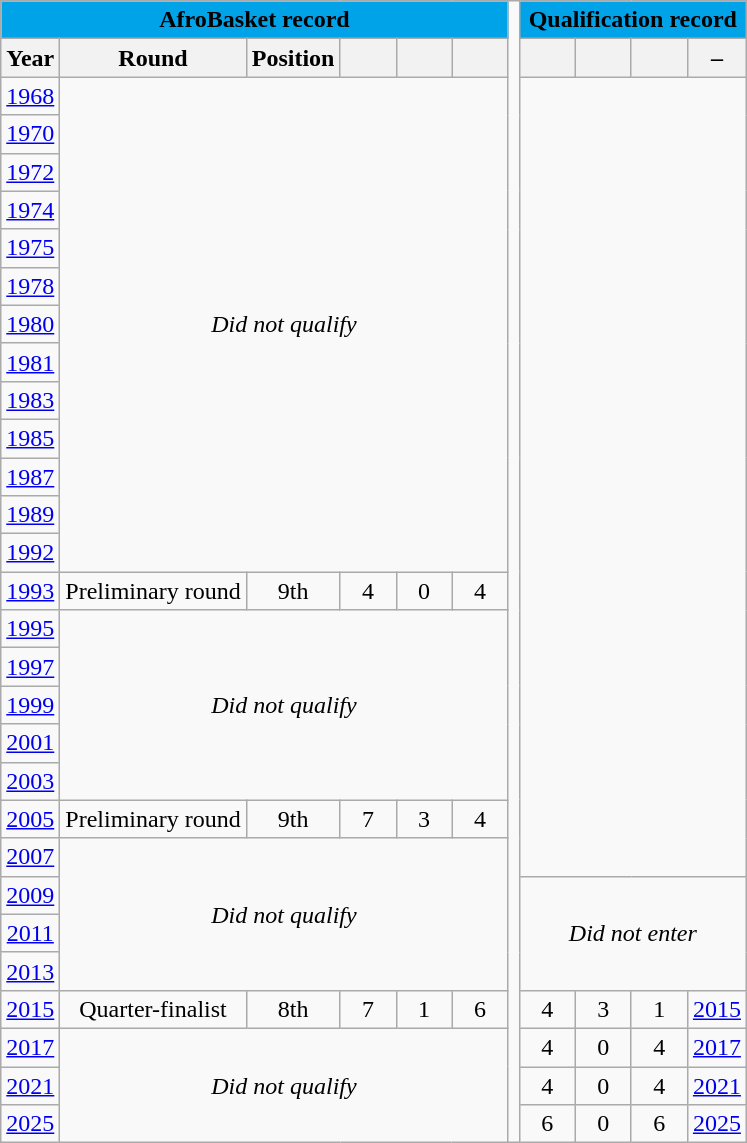<table class="wikitable" style="text-align:center;">
<tr>
<th colspan="6" style="background:#00a2e8; color:black;">AfroBasket record</th>
<td rowspan="30"></td>
<th colspan="4" style="background:#00a2e8; color:black;">Qualification record</th>
</tr>
<tr>
<th>Year</th>
<th>Round</th>
<th>Position</th>
<th width="30"></th>
<th width="30"></th>
<th width="30"></th>
<th width="30"></th>
<th width="30"></th>
<th width="30"></th>
<th>–</th>
</tr>
<tr>
<td> <a href='#'>1968</a></td>
<td colspan="5" rowspan="13"><em>Did not qualify</em></td>
<td colspan="4" rowspan="21"></td>
</tr>
<tr>
<td> <a href='#'>1970</a></td>
</tr>
<tr>
<td> <a href='#'>1972</a></td>
</tr>
<tr>
<td> <a href='#'>1974</a></td>
</tr>
<tr>
<td> <a href='#'>1975</a></td>
</tr>
<tr>
<td> <a href='#'>1978</a></td>
</tr>
<tr>
<td> <a href='#'>1980</a></td>
</tr>
<tr>
<td> <a href='#'>1981</a></td>
</tr>
<tr>
<td> <a href='#'>1983</a></td>
</tr>
<tr>
<td> <a href='#'>1985</a></td>
</tr>
<tr>
<td> <a href='#'>1987</a></td>
</tr>
<tr>
<td> <a href='#'>1989</a></td>
</tr>
<tr>
<td> <a href='#'>1992</a></td>
</tr>
<tr>
<td> <a href='#'>1993</a></td>
<td>Preliminary round</td>
<td>9th</td>
<td>4</td>
<td>0</td>
<td>4</td>
</tr>
<tr>
<td> <a href='#'>1995</a></td>
<td colspan="5" rowspan="5"><em>Did not qualify</em></td>
</tr>
<tr>
<td> <a href='#'>1997</a></td>
</tr>
<tr>
<td> <a href='#'>1999</a></td>
</tr>
<tr>
<td> <a href='#'>2001</a></td>
</tr>
<tr>
<td> <a href='#'>2003</a></td>
</tr>
<tr>
<td> <a href='#'>2005</a></td>
<td>Preliminary round</td>
<td>9th</td>
<td>7</td>
<td>3</td>
<td>4</td>
</tr>
<tr>
<td> <a href='#'>2007</a></td>
<td colspan="5" rowspan="4"><em>Did not qualify</em></td>
</tr>
<tr>
<td> <a href='#'>2009</a></td>
<td colspan="4" rowspan="3"><em>Did not enter</em></td>
</tr>
<tr>
<td> <a href='#'>2011</a></td>
</tr>
<tr>
<td> <a href='#'>2013</a></td>
</tr>
<tr>
<td> <a href='#'>2015</a></td>
<td>Quarter-finalist</td>
<td>8th</td>
<td>7</td>
<td>1</td>
<td>6</td>
<td>4</td>
<td>3</td>
<td>1</td>
<td><a href='#'>2015</a></td>
</tr>
<tr>
<td>  <a href='#'>2017</a></td>
<td colspan="5" rowspan="3"><em>Did not qualify</em></td>
<td>4</td>
<td>0</td>
<td>4</td>
<td><a href='#'>2017</a></td>
</tr>
<tr>
<td> <a href='#'>2021</a></td>
<td>4</td>
<td>0</td>
<td>4</td>
<td><a href='#'>2021</a></td>
</tr>
<tr>
<td> <a href='#'>2025</a></td>
<td>6</td>
<td>0</td>
<td>6</td>
<td><a href='#'>2025</a></td>
</tr>
</table>
